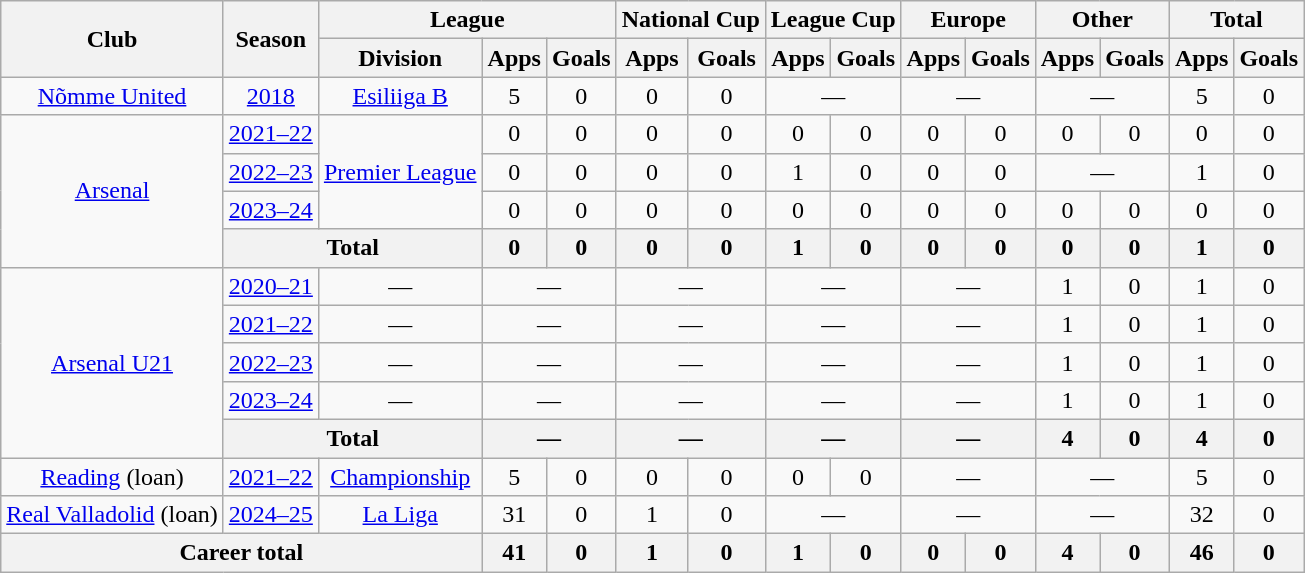<table class="wikitable" style="text-align:center">
<tr>
<th rowspan="2">Club</th>
<th rowspan="2">Season</th>
<th colspan="3">League</th>
<th colspan="2">National Cup</th>
<th colspan="2">League Cup</th>
<th colspan="2">Europe</th>
<th colspan="2">Other</th>
<th colspan="2">Total</th>
</tr>
<tr>
<th>Division</th>
<th>Apps</th>
<th>Goals</th>
<th>Apps</th>
<th>Goals</th>
<th>Apps</th>
<th>Goals</th>
<th>Apps</th>
<th>Goals</th>
<th>Apps</th>
<th>Goals</th>
<th>Apps</th>
<th>Goals</th>
</tr>
<tr>
<td><a href='#'>Nõmme United</a></td>
<td><a href='#'>2018</a></td>
<td><a href='#'>Esiliiga B</a></td>
<td>5</td>
<td>0</td>
<td>0</td>
<td>0</td>
<td colspan="2">—</td>
<td colspan="2">—</td>
<td colspan="2">—</td>
<td>5</td>
<td>0</td>
</tr>
<tr>
<td rowspan="4"><a href='#'>Arsenal</a></td>
<td><a href='#'>2021–22</a></td>
<td rowspan="3"><a href='#'>Premier League</a></td>
<td>0</td>
<td>0</td>
<td>0</td>
<td>0</td>
<td>0</td>
<td>0</td>
<td>0</td>
<td>0</td>
<td>0</td>
<td>0</td>
<td>0</td>
<td>0</td>
</tr>
<tr>
<td><a href='#'>2022–23</a></td>
<td>0</td>
<td>0</td>
<td>0</td>
<td>0</td>
<td>1</td>
<td>0</td>
<td>0</td>
<td>0</td>
<td colspan="2">—</td>
<td>1</td>
<td>0</td>
</tr>
<tr>
<td><a href='#'>2023–24</a></td>
<td>0</td>
<td>0</td>
<td>0</td>
<td>0</td>
<td>0</td>
<td>0</td>
<td>0</td>
<td>0</td>
<td>0</td>
<td>0</td>
<td>0</td>
<td>0</td>
</tr>
<tr>
<th colspan="2">Total</th>
<th>0</th>
<th>0</th>
<th>0</th>
<th>0</th>
<th>1</th>
<th>0</th>
<th>0</th>
<th>0</th>
<th>0</th>
<th>0</th>
<th>1</th>
<th>0</th>
</tr>
<tr>
<td rowspan="5"><a href='#'>Arsenal U21</a></td>
<td><a href='#'>2020–21</a></td>
<td>—</td>
<td colspan="2">—</td>
<td colspan="2">—</td>
<td colspan="2">—</td>
<td colspan="2">—</td>
<td>1</td>
<td>0</td>
<td>1</td>
<td>0</td>
</tr>
<tr>
<td><a href='#'>2021–22</a></td>
<td>—</td>
<td colspan="2">—</td>
<td colspan="2">—</td>
<td colspan="2">—</td>
<td colspan="2">—</td>
<td>1</td>
<td>0</td>
<td>1</td>
<td>0</td>
</tr>
<tr>
<td><a href='#'>2022–23</a></td>
<td>—</td>
<td colspan="2">—</td>
<td colspan="2">—</td>
<td colspan="2">—</td>
<td colspan="2">—</td>
<td>1</td>
<td>0</td>
<td>1</td>
<td>0</td>
</tr>
<tr>
<td><a href='#'>2023–24</a></td>
<td>—</td>
<td colspan="2">—</td>
<td colspan="2">—</td>
<td colspan="2">—</td>
<td colspan="2">—</td>
<td>1</td>
<td>0</td>
<td>1</td>
<td>0</td>
</tr>
<tr>
<th colspan="2">Total</th>
<th colspan="2">—</th>
<th colspan="2">—</th>
<th colspan="2">—</th>
<th colspan="2">—</th>
<th>4</th>
<th>0</th>
<th>4</th>
<th>0</th>
</tr>
<tr>
<td><a href='#'>Reading</a> (loan)</td>
<td><a href='#'>2021–22</a></td>
<td><a href='#'>Championship</a></td>
<td>5</td>
<td>0</td>
<td>0</td>
<td>0</td>
<td>0</td>
<td>0</td>
<td colspan="2">—</td>
<td colspan="2">—</td>
<td>5</td>
<td>0</td>
</tr>
<tr>
<td><a href='#'>Real Valladolid</a> (loan)</td>
<td><a href='#'>2024–25</a></td>
<td><a href='#'>La Liga</a></td>
<td>31</td>
<td>0</td>
<td>1</td>
<td>0</td>
<td colspan="2">—</td>
<td colspan="2">—</td>
<td colspan="2">—</td>
<td>32</td>
<td>0</td>
</tr>
<tr>
<th colspan="3">Career total</th>
<th>41</th>
<th>0</th>
<th>1</th>
<th>0</th>
<th>1</th>
<th>0</th>
<th>0</th>
<th>0</th>
<th>4</th>
<th>0</th>
<th>46</th>
<th>0</th>
</tr>
</table>
